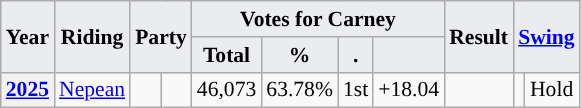<table class="wikitable" style="font-size:90%; text-align:center;">
<tr>
<th rowspan="2" style="background:#eaecf0;">Year</th>
<th rowspan="2" style="background:#eaecf0;">Riding</th>
<th colspan="2" rowspan="2" style="background:#eaecf0;">Party</th>
<th colspan="4" style="background:#eaecf0;">Votes for Carney</th>
<th rowspan="2" style="background:#eaecf0;">Result</th>
<th colspan="2" rowspan="2" style="background:#eaecf0;"><a href='#'>Swing</a></th>
</tr>
<tr>
<th style="background:#eaecf0;">Total</th>
<th style="background:#eaecf0;">%</th>
<th style="background:#eaecf0;">.</th>
<th style="background:#eaecf0;"></th>
</tr>
<tr>
<th><a href='#'>2025</a></th>
<td><a href='#'>Nepean</a></td>
<td style="background-color:"></td>
<td></td>
<td>46,073</td>
<td>63.78%</td>
<td>1st</td>
<td>+18.04</td>
<td></td>
<td style="background-color:"></td>
<td>Hold</td>
</tr>
</table>
